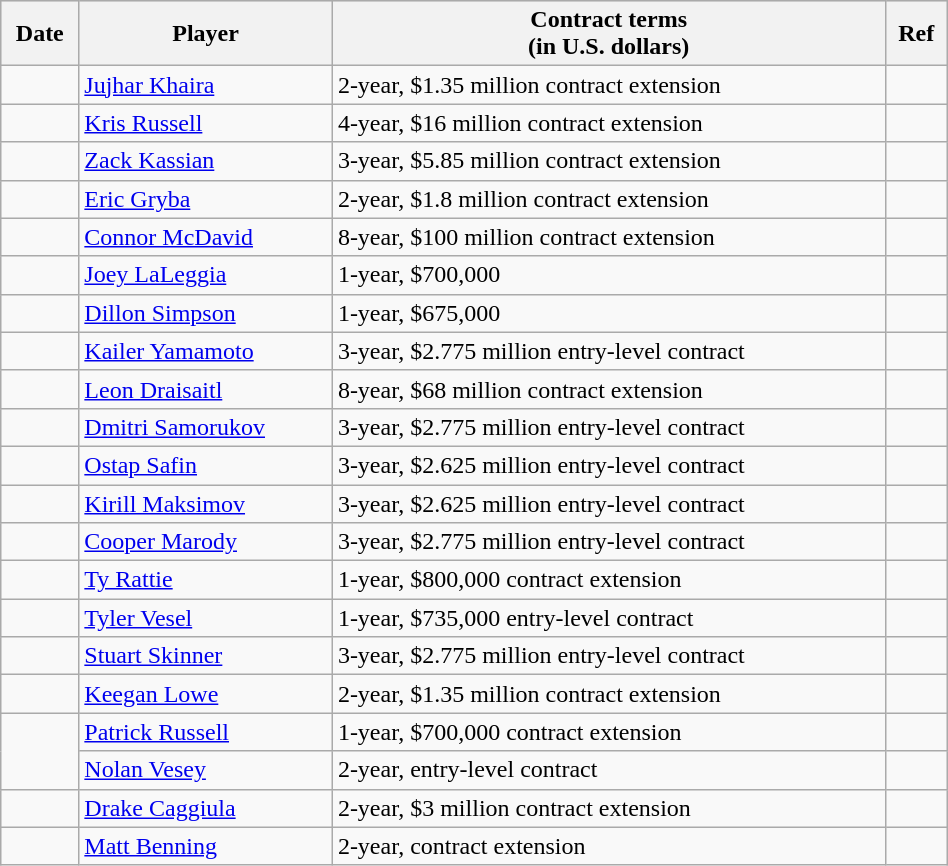<table class="wikitable" style="width:50%;">
<tr style="background:#ddd; text-align:center;">
<th>Date</th>
<th>Player</th>
<th>Contract terms<br>(in U.S. dollars)</th>
<th>Ref</th>
</tr>
<tr>
<td></td>
<td><a href='#'>Jujhar Khaira</a></td>
<td>2-year, $1.35 million contract extension</td>
<td></td>
</tr>
<tr>
<td></td>
<td><a href='#'>Kris Russell</a></td>
<td>4-year, $16 million contract extension</td>
<td></td>
</tr>
<tr>
<td></td>
<td><a href='#'>Zack Kassian</a></td>
<td>3-year, $5.85 million contract extension</td>
<td></td>
</tr>
<tr>
<td></td>
<td><a href='#'>Eric Gryba</a></td>
<td>2-year, $1.8 million contract extension</td>
<td></td>
</tr>
<tr>
<td></td>
<td><a href='#'>Connor McDavid</a></td>
<td>8-year, $100 million contract extension</td>
<td></td>
</tr>
<tr>
<td></td>
<td><a href='#'>Joey LaLeggia</a></td>
<td>1-year, $700,000</td>
<td></td>
</tr>
<tr>
<td></td>
<td><a href='#'>Dillon Simpson</a></td>
<td>1-year, $675,000</td>
<td></td>
</tr>
<tr>
<td></td>
<td><a href='#'>Kailer Yamamoto</a></td>
<td>3-year, $2.775 million entry-level contract</td>
<td></td>
</tr>
<tr>
<td></td>
<td><a href='#'>Leon Draisaitl</a></td>
<td>8-year, $68 million contract extension</td>
<td></td>
</tr>
<tr>
<td></td>
<td><a href='#'>Dmitri Samorukov</a></td>
<td>3-year, $2.775 million entry-level contract</td>
<td></td>
</tr>
<tr>
<td></td>
<td><a href='#'>Ostap Safin</a></td>
<td>3-year, $2.625 million entry-level contract</td>
<td></td>
</tr>
<tr>
<td></td>
<td><a href='#'>Kirill Maksimov</a></td>
<td>3-year, $2.625 million entry-level contract</td>
<td></td>
</tr>
<tr>
<td></td>
<td><a href='#'>Cooper Marody</a></td>
<td>3-year, $2.775 million entry-level contract</td>
<td></td>
</tr>
<tr>
<td></td>
<td><a href='#'>Ty Rattie</a></td>
<td>1-year, $800,000 contract extension</td>
<td></td>
</tr>
<tr>
<td></td>
<td><a href='#'>Tyler Vesel</a></td>
<td>1-year, $735,000 entry-level contract</td>
<td></td>
</tr>
<tr>
<td></td>
<td><a href='#'>Stuart Skinner</a></td>
<td>3-year, $2.775 million entry-level contract</td>
<td></td>
</tr>
<tr>
<td></td>
<td><a href='#'>Keegan Lowe</a></td>
<td>2-year, $1.35 million contract extension</td>
<td></td>
</tr>
<tr>
<td rowspan=2></td>
<td><a href='#'>Patrick Russell</a></td>
<td>1-year, $700,000 contract extension</td>
<td></td>
</tr>
<tr>
<td><a href='#'>Nolan Vesey</a></td>
<td>2-year, entry-level contract</td>
<td></td>
</tr>
<tr>
<td></td>
<td><a href='#'>Drake Caggiula</a></td>
<td>2-year, $3 million contract extension</td>
<td></td>
</tr>
<tr>
<td></td>
<td><a href='#'>Matt Benning</a></td>
<td>2-year, contract extension</td>
<td></td>
</tr>
</table>
